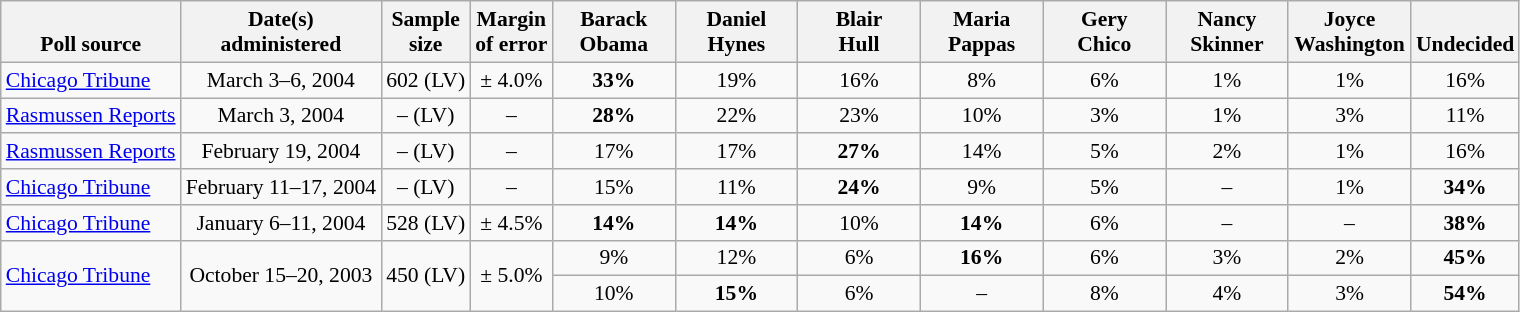<table class="wikitable" style="font-size:90%;text-align:center;">
<tr style="vertical-align:bottom">
<th>Poll source</th>
<th>Date(s)<br>administered</th>
<th>Sample<br>size</th>
<th>Margin<br>of error</th>
<th style="width:75px;">Barack<br>Obama</th>
<th style="width:75px;">Daniel<br>Hynes</th>
<th style="width:75px;">Blair<br>Hull</th>
<th style="width:75px;">Maria<br>Pappas</th>
<th style="width:75px;">Gery<br>Chico</th>
<th style="width:75px;">Nancy<br>Skinner</th>
<th style="width:75px;">Joyce<br>Washington</th>
<th>Undecided</th>
</tr>
<tr>
<td style="text-align:left;"><a href='#'>Chicago Tribune</a></td>
<td>March 3–6, 2004</td>
<td>602 (LV)</td>
<td>± 4.0%</td>
<td><strong>33%</strong></td>
<td>19%</td>
<td>16%</td>
<td>8%</td>
<td>6%</td>
<td>1%</td>
<td>1%</td>
<td>16%</td>
</tr>
<tr>
<td style="text-align:left;"><a href='#'>Rasmussen Reports</a></td>
<td>March 3, 2004</td>
<td>– (LV)</td>
<td>–</td>
<td><strong>28%</strong></td>
<td>22%</td>
<td>23%</td>
<td>10%</td>
<td>3%</td>
<td>1%</td>
<td>3%</td>
<td>11%</td>
</tr>
<tr>
<td style="text-align:left;"><a href='#'>Rasmussen Reports</a></td>
<td>February 19, 2004</td>
<td>– (LV)</td>
<td>–</td>
<td>17%</td>
<td>17%</td>
<td><strong>27%</strong></td>
<td>14%</td>
<td>5%</td>
<td>2%</td>
<td>1%</td>
<td>16%</td>
</tr>
<tr>
<td style="text-align:left;"><a href='#'>Chicago Tribune</a></td>
<td>February 11–17, 2004</td>
<td>– (LV)</td>
<td>–</td>
<td>15%</td>
<td>11%</td>
<td><strong>24%</strong></td>
<td>9%</td>
<td>5%</td>
<td>–</td>
<td>1%</td>
<td><strong>34%</strong></td>
</tr>
<tr>
<td style="text-align:left;"><a href='#'>Chicago Tribune</a></td>
<td>January 6–11, 2004</td>
<td>528 (LV)</td>
<td>± 4.5%</td>
<td><strong>14%</strong></td>
<td><strong>14%</strong></td>
<td>10%</td>
<td><strong>14%</strong></td>
<td>6%</td>
<td>–</td>
<td>–</td>
<td><strong>38%</strong></td>
</tr>
<tr>
<td style="text-align:left;" rowspan="2"><a href='#'>Chicago Tribune</a></td>
<td rowspan="2">October 15–20, 2003</td>
<td rowspan="2">450 (LV)</td>
<td rowspan="2">± 5.0%</td>
<td>9%</td>
<td>12%</td>
<td>6%</td>
<td><strong>16%</strong></td>
<td>6%</td>
<td>3%</td>
<td>2%</td>
<td><strong>45%</strong></td>
</tr>
<tr>
<td>10%</td>
<td><strong>15%</strong></td>
<td>6%</td>
<td>–</td>
<td>8%</td>
<td>4%</td>
<td>3%</td>
<td><strong>54%</strong></td>
</tr>
</table>
